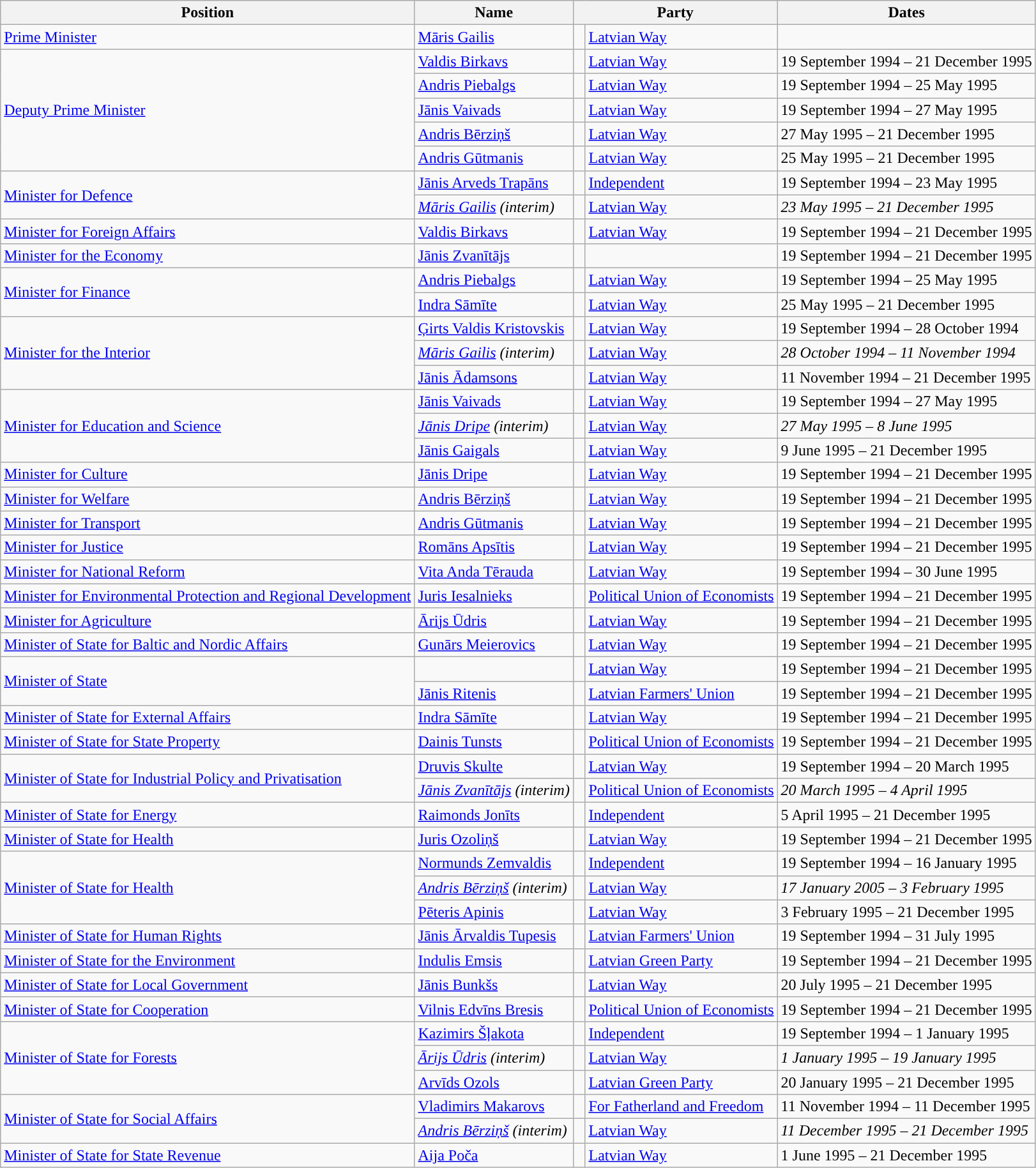<table class="wikitable">
<tr>
<th>Position</th>
<th>Name</th>
<th colspan=2>Party</th>
<th>Dates</th>
</tr>
<tr>
<td><a href='#'>Prime Minister</a></td>
<td><a href='#'>Māris Gailis</a></td>
<td width=5px style="background-color: "></td>
<td><a href='#'>Latvian Way</a></td>
<td></td>
</tr>
<tr>
<td rowspan="5"><a href='#'>Deputy Prime Minister</a></td>
<td><a href='#'>Valdis Birkavs</a></td>
<td style="background-color: "></td>
<td><a href='#'>Latvian Way</a></td>
<td>19 September 1994 – 21 December 1995</td>
</tr>
<tr>
<td><a href='#'>Andris Piebalgs</a></td>
<td style="background-color: "></td>
<td><a href='#'>Latvian Way</a></td>
<td>19 September 1994 – 25 May 1995</td>
</tr>
<tr>
<td><a href='#'>Jānis Vaivads</a></td>
<td style="background-color: "></td>
<td><a href='#'>Latvian Way</a></td>
<td>19 September 1994 – 27 May 1995</td>
</tr>
<tr>
<td><a href='#'>Andris Bērziņš</a></td>
<td style="background-color: "></td>
<td><a href='#'>Latvian Way</a></td>
<td>27 May 1995 – 21 December 1995</td>
</tr>
<tr>
<td><a href='#'>Andris Gūtmanis</a></td>
<td style="background-color: "></td>
<td><a href='#'>Latvian Way</a></td>
<td>25 May 1995 – 21 December 1995</td>
</tr>
<tr>
<td rowspan="2"><a href='#'>Minister for Defence</a></td>
<td><a href='#'>Jānis Arveds Trapāns</a></td>
<td style="background-color: "></td>
<td><a href='#'>Independent</a></td>
<td>19 September 1994 – 23 May 1995</td>
</tr>
<tr>
<td><em><a href='#'>Māris Gailis</a> (interim)</em></td>
<td style="background-color: "></td>
<td><a href='#'>Latvian Way</a></td>
<td><em>23 May 1995 – 21 December 1995</em></td>
</tr>
<tr>
<td><a href='#'>Minister for Foreign Affairs</a></td>
<td><a href='#'>Valdis Birkavs</a></td>
<td style="background-color: "></td>
<td><a href='#'>Latvian Way</a></td>
<td>19 September 1994 – 21 December 1995</td>
</tr>
<tr>
<td><a href='#'>Minister for the Economy</a></td>
<td><a href='#'>Jānis Zvanītājs</a></td>
<td style="background-color: "></td>
<td></td>
<td>19 September 1994 – 21 December 1995</td>
</tr>
<tr>
<td rowspan="2"><a href='#'>Minister for Finance</a></td>
<td><a href='#'>Andris Piebalgs</a></td>
<td style="background-color: "></td>
<td><a href='#'>Latvian Way</a></td>
<td>19 September 1994 – 25 May 1995</td>
</tr>
<tr>
<td><a href='#'>Indra Sāmīte</a></td>
<td style="background-color: "></td>
<td><a href='#'>Latvian Way</a></td>
<td>25 May 1995 – 21 December 1995</td>
</tr>
<tr>
<td rowspan="3"><a href='#'>Minister for the Interior</a></td>
<td><a href='#'>Ģirts Valdis Kristovskis</a></td>
<td style="background-color: "></td>
<td><a href='#'>Latvian Way</a></td>
<td>19 September 1994 – 28 October 1994</td>
</tr>
<tr>
<td><em><a href='#'>Māris Gailis</a> (interim)</em></td>
<td style="background-color: "></td>
<td><a href='#'>Latvian Way</a></td>
<td><em>28 October 1994 – 11 November 1994</em></td>
</tr>
<tr>
<td><a href='#'>Jānis Ādamsons</a></td>
<td style="background-color: "></td>
<td><a href='#'>Latvian Way</a></td>
<td>11 November 1994 – 21 December 1995</td>
</tr>
<tr>
<td rowspan="3"><a href='#'>Minister for Education and Science</a></td>
<td><a href='#'>Jānis Vaivads</a></td>
<td style="background-color: "></td>
<td><a href='#'>Latvian Way</a></td>
<td>19 September 1994 – 27 May 1995</td>
</tr>
<tr>
<td><em><a href='#'>Jānis Dripe</a> (interim)</em></td>
<td style="background-color: "></td>
<td><a href='#'>Latvian Way</a></td>
<td><em>27 May 1995 – 8 June 1995</em></td>
</tr>
<tr>
<td><a href='#'>Jānis Gaigals</a></td>
<td style="background-color: "></td>
<td><a href='#'>Latvian Way</a></td>
<td>9 June 1995 – 21 December 1995</td>
</tr>
<tr>
<td><a href='#'>Minister for Culture</a></td>
<td><a href='#'>Jānis Dripe</a></td>
<td style="background-color: "></td>
<td><a href='#'>Latvian Way</a></td>
<td>19 September 1994 – 21 December 1995</td>
</tr>
<tr>
<td><a href='#'>Minister for Welfare</a></td>
<td><a href='#'>Andris Bērziņš</a></td>
<td style="background-color: "></td>
<td><a href='#'>Latvian Way</a></td>
<td>19 September 1994 – 21 December 1995</td>
</tr>
<tr>
<td><a href='#'>Minister for Transport</a></td>
<td><a href='#'>Andris Gūtmanis</a></td>
<td style="background-color: "></td>
<td><a href='#'>Latvian Way</a></td>
<td>19 September 1994 – 21 December 1995</td>
</tr>
<tr>
<td><a href='#'>Minister for Justice</a></td>
<td><a href='#'>Romāns Apsītis</a></td>
<td style="background-color: "></td>
<td><a href='#'>Latvian Way</a></td>
<td>19 September 1994 – 21 December 1995</td>
</tr>
<tr>
<td><a href='#'>Minister for National Reform</a></td>
<td><a href='#'>Vita Anda Tērauda</a></td>
<td style="background-color: "></td>
<td><a href='#'>Latvian Way</a></td>
<td>19 September 1994 – 30 June 1995</td>
</tr>
<tr>
<td><a href='#'>Minister for Environmental Protection and Regional Development</a></td>
<td><a href='#'>Juris Iesalnieks</a></td>
<td style="background-color: "></td>
<td><a href='#'>Political Union of Economists</a></td>
<td>19 September 1994 – 21 December 1995</td>
</tr>
<tr>
<td><a href='#'>Minister for Agriculture</a></td>
<td><a href='#'>Ārijs Ūdris</a></td>
<td style="background-color: "></td>
<td><a href='#'>Latvian Way</a></td>
<td>19 September 1994 – 21 December 1995</td>
</tr>
<tr>
<td><a href='#'>Minister of State for Baltic and Nordic Affairs</a></td>
<td><a href='#'>Gunārs Meierovics</a></td>
<td style="background-color: "></td>
<td><a href='#'>Latvian Way</a></td>
<td>19 September 1994 – 21 December 1995</td>
</tr>
<tr>
<td rowspan="2"><a href='#'>Minister of State</a></td>
<td></td>
<td style="background-color: "></td>
<td><a href='#'>Latvian Way</a></td>
<td>19 September 1994 – 21 December 1995</td>
</tr>
<tr>
<td><a href='#'>Jānis Ritenis</a></td>
<td style="background-color: "></td>
<td><a href='#'>Latvian Farmers' Union</a></td>
<td>19 September 1994 – 21 December 1995</td>
</tr>
<tr>
<td><a href='#'>Minister of State for External Affairs</a></td>
<td><a href='#'>Indra Sāmīte</a></td>
<td style="background-color: "></td>
<td><a href='#'>Latvian Way</a></td>
<td>19 September 1994 – 21 December 1995</td>
</tr>
<tr>
<td><a href='#'>Minister of State for State Property</a></td>
<td><a href='#'>Dainis Tunsts</a></td>
<td style="background-color: "></td>
<td><a href='#'>Political Union of Economists</a></td>
<td>19 September 1994 – 21 December 1995</td>
</tr>
<tr>
<td rowspan="2"><a href='#'>Minister of State for Industrial Policy and Privatisation</a></td>
<td><a href='#'>Druvis Skulte</a></td>
<td style="background-color: "></td>
<td><a href='#'>Latvian Way</a></td>
<td>19 September 1994 – 20 March 1995</td>
</tr>
<tr>
<td><em><a href='#'>Jānis Zvanītājs</a> (interim)</em></td>
<td style="background-color: "></td>
<td><a href='#'>Political Union of Economists</a></td>
<td><em>20 March 1995 – 4 April 1995</em></td>
</tr>
<tr>
<td><a href='#'>Minister of State for Energy</a></td>
<td><a href='#'>Raimonds Jonīts</a></td>
<td style="background-color: "></td>
<td><a href='#'>Independent</a></td>
<td>5 April 1995 – 21 December 1995</td>
</tr>
<tr>
<td><a href='#'>Minister of State for Health</a></td>
<td><a href='#'>Juris Ozoliņš</a></td>
<td style="background-color: "></td>
<td><a href='#'>Latvian Way</a></td>
<td>19 September 1994 – 21 December 1995</td>
</tr>
<tr>
<td rowspan="3"><a href='#'>Minister of State for Health</a></td>
<td><a href='#'>Normunds Zemvaldis</a></td>
<td style="background-color: "></td>
<td><a href='#'>Independent</a></td>
<td>19 September 1994 – 16 January 1995</td>
</tr>
<tr>
<td><em><a href='#'>Andris Bērziņš</a> (interim)</em></td>
<td style="background-color: "></td>
<td><a href='#'>Latvian Way</a></td>
<td><em>17 January 2005 – 3 February 1995</em></td>
</tr>
<tr>
<td><a href='#'>Pēteris Apinis</a></td>
<td style="background-color: "></td>
<td><a href='#'>Latvian Way</a></td>
<td>3 February 1995 – 21 December 1995</td>
</tr>
<tr>
<td><a href='#'>Minister of State for Human Rights</a></td>
<td><a href='#'>Jānis Ārvaldis Tupesis</a></td>
<td style="background-color: "></td>
<td><a href='#'>Latvian Farmers' Union</a></td>
<td>19 September 1994 – 31 July 1995</td>
</tr>
<tr>
<td><a href='#'>Minister of State for the Environment</a></td>
<td><a href='#'>Indulis Emsis</a></td>
<td style="background-color: "></td>
<td><a href='#'>Latvian Green Party</a></td>
<td>19 September 1994 – 21 December 1995</td>
</tr>
<tr>
<td><a href='#'>Minister of State for Local Government</a></td>
<td><a href='#'>Jānis Bunkšs</a></td>
<td style="background-color: "></td>
<td><a href='#'>Latvian Way</a></td>
<td>20 July 1995 – 21 December 1995</td>
</tr>
<tr>
<td><a href='#'>Minister of State for Cooperation</a></td>
<td><a href='#'>Vilnis Edvīns Bresis</a></td>
<td style="background-color: "></td>
<td><a href='#'>Political Union of Economists</a></td>
<td>19 September 1994 – 21 December 1995</td>
</tr>
<tr>
<td rowspan="3"><a href='#'>Minister of State for Forests</a></td>
<td><a href='#'>Kazimirs Šļakota</a></td>
<td style="background-color: "></td>
<td><a href='#'>Independent</a></td>
<td>19 September 1994 – 1 January 1995</td>
</tr>
<tr>
<td><em><a href='#'>Ārijs Ūdris</a> (interim)</em></td>
<td style="background-color: "></td>
<td><a href='#'>Latvian Way</a></td>
<td><em>1 January 1995 – 19 January 1995</em></td>
</tr>
<tr>
<td><a href='#'>Arvīds Ozols</a></td>
<td style="background-color: "></td>
<td><a href='#'>Latvian Green Party</a></td>
<td>20 January 1995 – 21 December 1995</td>
</tr>
<tr>
<td rowspan="2"><a href='#'>Minister of State for Social Affairs</a></td>
<td><a href='#'>Vladimirs Makarovs</a></td>
<td style="background-color: "></td>
<td><a href='#'>For Fatherland and Freedom</a></td>
<td>11 November 1994 – 11 December 1995</td>
</tr>
<tr>
<td><em><a href='#'>Andris Bērziņš</a> (interim)</em></td>
<td style="background-color: "></td>
<td><a href='#'>Latvian Way</a></td>
<td><em>11 December 1995 – 21 December 1995</em></td>
</tr>
<tr>
<td><a href='#'>Minister of State for State Revenue</a></td>
<td><a href='#'>Aija Poča</a></td>
<td style="background-color: "></td>
<td><a href='#'>Latvian Way</a></td>
<td>1 June 1995 – 21 December 1995</td>
</tr>
</table>
